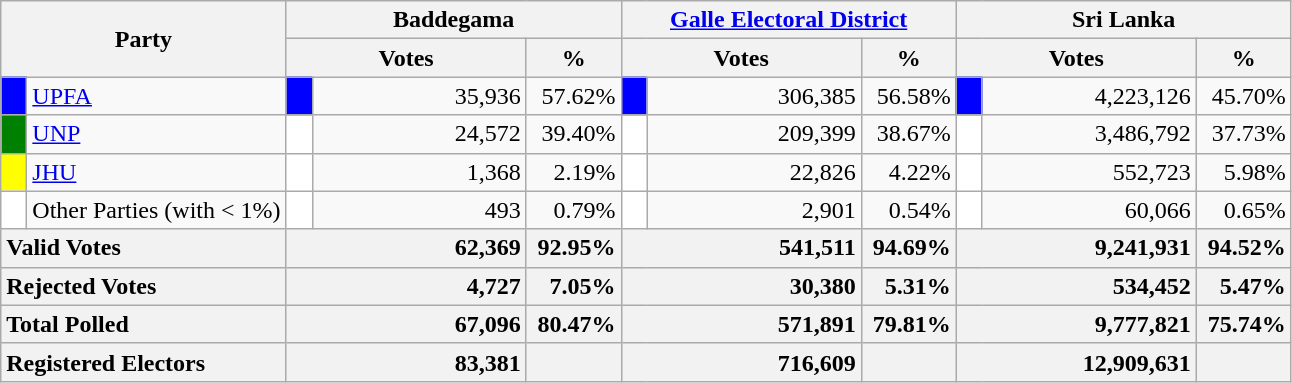<table class="wikitable">
<tr>
<th colspan="2" width="144px"rowspan="2">Party</th>
<th colspan="3" width="216px">Baddegama</th>
<th colspan="3" width="216px"><a href='#'>Galle Electoral District</a></th>
<th colspan="3" width="216px">Sri Lanka</th>
</tr>
<tr>
<th colspan="2" width="144px">Votes</th>
<th>%</th>
<th colspan="2" width="144px">Votes</th>
<th>%</th>
<th colspan="2" width="144px">Votes</th>
<th>%</th>
</tr>
<tr>
<td style="background-color:blue;" width="10px"></td>
<td style="text-align:left;"><a href='#'>UPFA</a></td>
<td style="background-color:blue;" width="10px"></td>
<td style="text-align:right;">35,936</td>
<td style="text-align:right;">57.62%</td>
<td style="background-color:blue;" width="10px"></td>
<td style="text-align:right;">306,385</td>
<td style="text-align:right;">56.58%</td>
<td style="background-color:blue;" width="10px"></td>
<td style="text-align:right;">4,223,126</td>
<td style="text-align:right;">45.70%</td>
</tr>
<tr>
<td style="background-color:green;" width="10px"></td>
<td style="text-align:left;"><a href='#'>UNP</a></td>
<td style="background-color:white;" width="10px"></td>
<td style="text-align:right;">24,572</td>
<td style="text-align:right;">39.40%</td>
<td style="background-color:white;" width="10px"></td>
<td style="text-align:right;">209,399</td>
<td style="text-align:right;">38.67%</td>
<td style="background-color:white;" width="10px"></td>
<td style="text-align:right;">3,486,792</td>
<td style="text-align:right;">37.73%</td>
</tr>
<tr>
<td style="background-color:yellow;" width="10px"></td>
<td style="text-align:left;"><a href='#'>JHU</a></td>
<td style="background-color:white;" width="10px"></td>
<td style="text-align:right;">1,368</td>
<td style="text-align:right;">2.19%</td>
<td style="background-color:white;" width="10px"></td>
<td style="text-align:right;">22,826</td>
<td style="text-align:right;">4.22%</td>
<td style="background-color:white;" width="10px"></td>
<td style="text-align:right;">552,723</td>
<td style="text-align:right;">5.98%</td>
</tr>
<tr>
<td style="background-color:white;" width="10px"></td>
<td style="text-align:left;">Other Parties (with < 1%)</td>
<td style="background-color:white;" width="10px"></td>
<td style="text-align:right;">493</td>
<td style="text-align:right;">0.79%</td>
<td style="background-color:white;" width="10px"></td>
<td style="text-align:right;">2,901</td>
<td style="text-align:right;">0.54%</td>
<td style="background-color:white;" width="10px"></td>
<td style="text-align:right;">60,066</td>
<td style="text-align:right;">0.65%</td>
</tr>
<tr>
<th colspan="2" width="144px"style="text-align:left;">Valid Votes</th>
<th style="text-align:right;"colspan="2" width="144px">62,369</th>
<th style="text-align:right;">92.95%</th>
<th style="text-align:right;"colspan="2" width="144px">541,511</th>
<th style="text-align:right;">94.69%</th>
<th style="text-align:right;"colspan="2" width="144px">9,241,931</th>
<th style="text-align:right;">94.52%</th>
</tr>
<tr>
<th colspan="2" width="144px"style="text-align:left;">Rejected Votes</th>
<th style="text-align:right;"colspan="2" width="144px">4,727</th>
<th style="text-align:right;">7.05%</th>
<th style="text-align:right;"colspan="2" width="144px">30,380</th>
<th style="text-align:right;">5.31%</th>
<th style="text-align:right;"colspan="2" width="144px">534,452</th>
<th style="text-align:right;">5.47%</th>
</tr>
<tr>
<th colspan="2" width="144px"style="text-align:left;">Total Polled</th>
<th style="text-align:right;"colspan="2" width="144px">67,096</th>
<th style="text-align:right;">80.47%</th>
<th style="text-align:right;"colspan="2" width="144px">571,891</th>
<th style="text-align:right;">79.81%</th>
<th style="text-align:right;"colspan="2" width="144px">9,777,821</th>
<th style="text-align:right;">75.74%</th>
</tr>
<tr>
<th colspan="2" width="144px"style="text-align:left;">Registered Electors</th>
<th style="text-align:right;"colspan="2" width="144px">83,381</th>
<th></th>
<th style="text-align:right;"colspan="2" width="144px">716,609</th>
<th></th>
<th style="text-align:right;"colspan="2" width="144px">12,909,631</th>
<th></th>
</tr>
</table>
